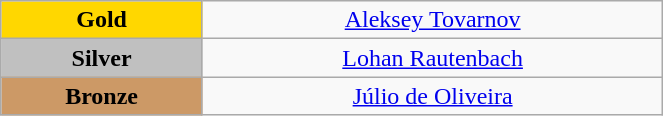<table class="wikitable" style="text-align:center; " width="35%">
<tr>
<td bgcolor="gold"><strong>Gold</strong></td>
<td><a href='#'>Aleksey Tovarnov</a><br>  <small><em></em></small></td>
</tr>
<tr>
<td bgcolor="silver"><strong>Silver</strong></td>
<td><a href='#'>Lohan Rautenbach</a><br>  <small><em></em></small></td>
</tr>
<tr>
<td bgcolor="CC9966"><strong>Bronze</strong></td>
<td><a href='#'>Júlio de Oliveira</a><br>  <small><em></em></small></td>
</tr>
</table>
